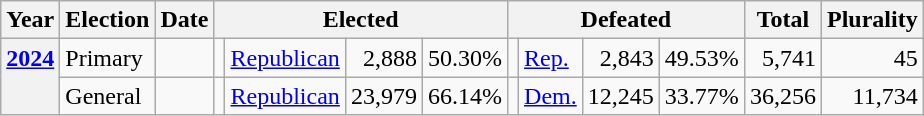<table class="wikitable">
<tr>
<th>Year</th>
<th>Election</th>
<th>Date</th>
<th colspan="4">Elected</th>
<th colspan="4">Defeated</th>
<th>Total</th>
<th>Plurality</th>
</tr>
<tr>
<th rowspan="2" valign="top"><a href='#'>2024</a></th>
<td>Primary</td>
<td></td>
<td></td>
<td valign="top" ><a href='#'>Republican</a></td>
<td align="right" valign="top">2,888</td>
<td align="right" valign="top">50.30%</td>
<td></td>
<td valign="top" ><a href='#'>Rep.</a></td>
<td align="right" valign="top">2,843</td>
<td align="right" valign="top">49.53%</td>
<td align="right" valign="top">5,741</td>
<td align="right" valign="top">45</td>
</tr>
<tr>
<td valign="top">General</td>
<td valign="top"></td>
<td valign="top"></td>
<td valign="top" ><a href='#'>Republican</a></td>
<td valign="top" align="right">23,979</td>
<td valign="top" align="right">66.14%</td>
<td valign="top"></td>
<td valign="top" ><a href='#'>Dem.</a></td>
<td valign="top" align="right">12,245</td>
<td valign="top" align="right">33.77%</td>
<td valign="top" align="right">36,256</td>
<td valign="top" align="right">11,734</td>
</tr>
</table>
